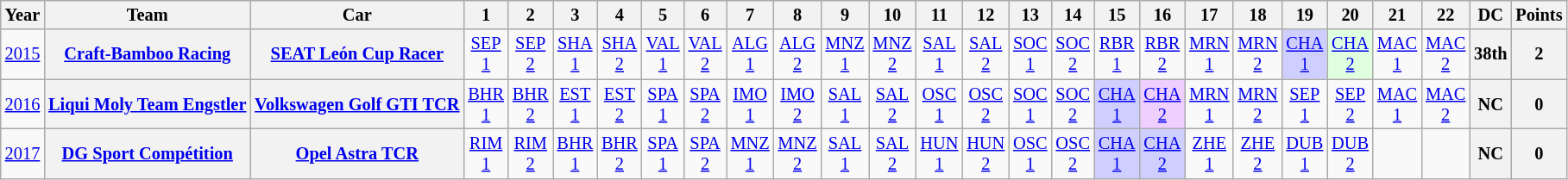<table class="wikitable" style="text-align:center; font-size:85%">
<tr>
<th>Year</th>
<th>Team</th>
<th>Car</th>
<th>1</th>
<th>2</th>
<th>3</th>
<th>4</th>
<th>5</th>
<th>6</th>
<th>7</th>
<th>8</th>
<th>9</th>
<th>10</th>
<th>11</th>
<th>12</th>
<th>13</th>
<th>14</th>
<th>15</th>
<th>16</th>
<th>17</th>
<th>18</th>
<th>19</th>
<th>20</th>
<th>21</th>
<th>22</th>
<th>DC</th>
<th>Points</th>
</tr>
<tr>
<td><a href='#'>2015</a></td>
<th><a href='#'>Craft-Bamboo Racing</a></th>
<th><a href='#'>SEAT León Cup Racer</a></th>
<td><a href='#'>SEP<br>1</a></td>
<td><a href='#'>SEP<br>2</a></td>
<td><a href='#'>SHA<br>1</a></td>
<td><a href='#'>SHA<br>2</a></td>
<td><a href='#'>VAL<br>1</a></td>
<td><a href='#'>VAL<br>2</a></td>
<td><a href='#'>ALG<br>1</a></td>
<td><a href='#'>ALG<br>2</a></td>
<td><a href='#'>MNZ<br>1</a></td>
<td><a href='#'>MNZ<br>2</a></td>
<td><a href='#'>SAL<br>1</a></td>
<td><a href='#'>SAL<br>2</a></td>
<td><a href='#'>SOC<br>1</a></td>
<td><a href='#'>SOC<br>2</a></td>
<td><a href='#'>RBR<br>1</a></td>
<td><a href='#'>RBR<br>2</a></td>
<td><a href='#'>MRN<br>1</a></td>
<td><a href='#'>MRN<br>2</a></td>
<td style="background:#CFCFFF;"><a href='#'>CHA<br>1</a><br></td>
<td style="background:#DFFFDF;"><a href='#'>CHA<br>2</a><br></td>
<td><a href='#'>MAC<br>1</a></td>
<td><a href='#'>MAC<br>2</a></td>
<th>38th</th>
<th>2</th>
</tr>
<tr>
<td><a href='#'>2016</a></td>
<th><a href='#'>Liqui Moly Team Engstler</a></th>
<th><a href='#'>Volkswagen Golf GTI TCR</a></th>
<td><a href='#'>BHR<br>1</a></td>
<td><a href='#'>BHR<br>2</a></td>
<td><a href='#'>EST<br>1</a></td>
<td><a href='#'>EST<br>2</a></td>
<td><a href='#'>SPA<br>1</a></td>
<td><a href='#'>SPA<br>2</a></td>
<td><a href='#'>IMO<br>1</a></td>
<td><a href='#'>IMO<br>2</a></td>
<td><a href='#'>SAL<br>1</a></td>
<td><a href='#'>SAL<br>2</a></td>
<td><a href='#'>OSC<br>1</a></td>
<td><a href='#'>OSC<br>2</a></td>
<td><a href='#'>SOC<br>1</a></td>
<td><a href='#'>SOC<br>2</a></td>
<td style="background:#CFCFFF;"><a href='#'>CHA<br>1</a><br></td>
<td style="background:#EFCFFF;"><a href='#'>CHA<br>2</a><br></td>
<td><a href='#'>MRN<br>1</a></td>
<td><a href='#'>MRN<br>2</a></td>
<td><a href='#'>SEP<br>1</a></td>
<td><a href='#'>SEP<br>2</a></td>
<td><a href='#'>MAC<br>1</a></td>
<td><a href='#'>MAC<br>2</a></td>
<th>NC</th>
<th>0</th>
</tr>
<tr>
<td><a href='#'>2017</a></td>
<th><a href='#'>DG Sport Compétition</a></th>
<th><a href='#'>Opel Astra TCR</a></th>
<td><a href='#'>RIM<br>1</a></td>
<td><a href='#'>RIM<br>2</a></td>
<td><a href='#'>BHR<br>1</a></td>
<td><a href='#'>BHR<br>2</a></td>
<td><a href='#'>SPA<br>1</a></td>
<td><a href='#'>SPA<br>2</a></td>
<td><a href='#'>MNZ<br>1</a></td>
<td><a href='#'>MNZ<br>2</a></td>
<td><a href='#'>SAL<br>1</a></td>
<td><a href='#'>SAL<br>2</a></td>
<td><a href='#'>HUN<br>1</a></td>
<td><a href='#'>HUN<br>2</a></td>
<td><a href='#'>OSC<br>1</a></td>
<td><a href='#'>OSC<br>2</a></td>
<td style="background:#CFCFFF;"><a href='#'>CHA<br>1</a><br></td>
<td style="background:#CFCFFF;"><a href='#'>CHA<br>2</a><br></td>
<td><a href='#'>ZHE<br>1</a></td>
<td><a href='#'>ZHE<br>2</a></td>
<td><a href='#'>DUB<br>1</a></td>
<td><a href='#'>DUB<br>2</a></td>
<td></td>
<td></td>
<th>NC</th>
<th>0</th>
</tr>
</table>
